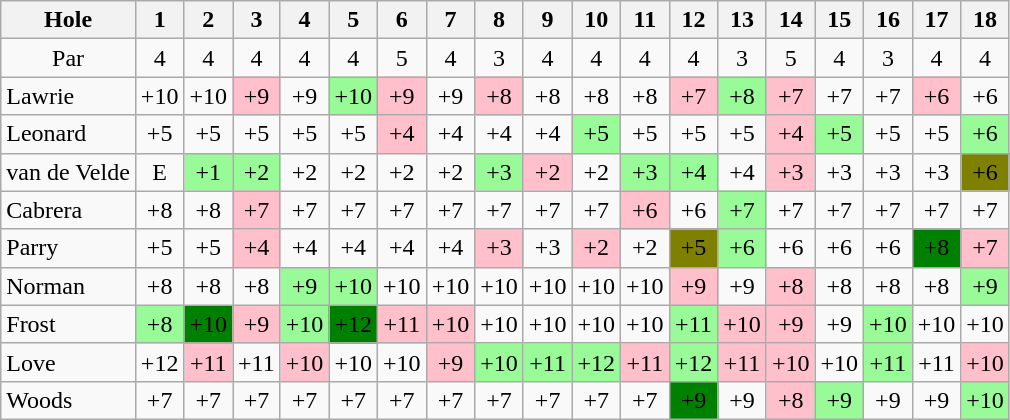<table class="wikitable" style="text-align:center">
<tr>
<th>Hole</th>
<th> 1 </th>
<th> 2 </th>
<th> 3 </th>
<th> 4 </th>
<th> 5 </th>
<th> 6 </th>
<th> 7 </th>
<th> 8 </th>
<th> 9 </th>
<th>10</th>
<th>11</th>
<th>12</th>
<th>13</th>
<th>14</th>
<th>15</th>
<th>16</th>
<th>17</th>
<th>18</th>
</tr>
<tr>
<td>Par</td>
<td>4</td>
<td>4</td>
<td>4</td>
<td>4</td>
<td>4</td>
<td>5</td>
<td>4</td>
<td>3</td>
<td>4</td>
<td>4</td>
<td>4</td>
<td>4</td>
<td>3</td>
<td>5</td>
<td>4</td>
<td>3</td>
<td>4</td>
<td>4</td>
</tr>
<tr>
<td align=left> Lawrie</td>
<td>+10</td>
<td>+10</td>
<td style="background: Pink;">+9</td>
<td>+9</td>
<td style="background: PaleGreen;">+10</td>
<td style="background: Pink;">+9</td>
<td>+9</td>
<td style="background: Pink;">+8</td>
<td>+8</td>
<td>+8</td>
<td>+8</td>
<td style="background: Pink;">+7</td>
<td style="background: PaleGreen;">+8</td>
<td style="background: Pink;">+7</td>
<td>+7</td>
<td>+7</td>
<td style="background: Pink;">+6</td>
<td>+6</td>
</tr>
<tr>
<td align=left> Leonard</td>
<td>+5</td>
<td>+5</td>
<td>+5</td>
<td>+5</td>
<td>+5</td>
<td style="background: pink;">+4</td>
<td>+4</td>
<td>+4</td>
<td>+4</td>
<td style="background: PaleGreen;">+5</td>
<td>+5</td>
<td>+5</td>
<td>+5</td>
<td style="background: pink;">+4</td>
<td style="background: PaleGreen;">+5</td>
<td>+5</td>
<td>+5</td>
<td style="background: PaleGreen;">+6</td>
</tr>
<tr>
<td align=left> van de Velde</td>
<td>E</td>
<td style="background: PaleGreen;">+1</td>
<td style="background: PaleGreen;">+2</td>
<td>+2</td>
<td>+2</td>
<td>+2</td>
<td>+2</td>
<td style="background: PaleGreen;">+3</td>
<td style="background:pink;">+2</td>
<td>+2</td>
<td style="background: PaleGreen;">+3</td>
<td style="background:PaleGreen;">+4</td>
<td>+4</td>
<td style="background: Pink;">+3</td>
<td>+3</td>
<td>+3</td>
<td>+3</td>
<td style="background: olive;">+6</td>
</tr>
<tr>
<td align=left> Cabrera</td>
<td>+8</td>
<td>+8</td>
<td style="background: pink;">+7</td>
<td>+7</td>
<td>+7</td>
<td>+7</td>
<td>+7</td>
<td>+7</td>
<td>+7</td>
<td>+7</td>
<td style="background: pink;">+6</td>
<td>+6</td>
<td style="background: PaleGreen;">+7</td>
<td>+7</td>
<td>+7</td>
<td>+7</td>
<td>+7</td>
<td>+7</td>
</tr>
<tr>
<td align=left> Parry</td>
<td>+5</td>
<td>+5</td>
<td style="background: pink;">+4</td>
<td>+4</td>
<td>+4</td>
<td>+4</td>
<td>+4</td>
<td style="background: pink;">+3</td>
<td>+3</td>
<td style="background: pink;">+2</td>
<td>+2</td>
<td style="background: olive;">+5</td>
<td style="background: palegreen;">+6</td>
<td>+6</td>
<td>+6</td>
<td>+6</td>
<td style="background: green;">+8</td>
<td style="background: pink;">+7</td>
</tr>
<tr>
<td align=left> Norman</td>
<td>+8</td>
<td>+8</td>
<td>+8</td>
<td style="background: PaleGreen;">+9</td>
<td style="background: PaleGreen;">+10</td>
<td>+10</td>
<td>+10</td>
<td>+10</td>
<td>+10</td>
<td>+10</td>
<td>+10</td>
<td style="background: Pink;">+9</td>
<td>+9</td>
<td style="background: Pink;">+8</td>
<td>+8</td>
<td>+8</td>
<td>+8</td>
<td style="background: PaleGreen;">+9</td>
</tr>
<tr>
<td align=left> Frost</td>
<td style="background: PaleGreen;">+8</td>
<td style="background: Green;">+10</td>
<td style="background: Pink;">+9</td>
<td style="background: PaleGreen;">+10</td>
<td style="background: Green;">+12</td>
<td style="background: Pink;">+11</td>
<td style="background: Pink;">+10</td>
<td>+10</td>
<td>+10</td>
<td>+10</td>
<td>+10</td>
<td style="background: PaleGreen;">+11</td>
<td style="background: Pink;">+10</td>
<td style="background: Pink;">+9</td>
<td>+9</td>
<td style="background: PaleGreen;">+10</td>
<td>+10</td>
<td>+10</td>
</tr>
<tr>
<td align=left> Love</td>
<td>+12</td>
<td style="background: Pink;">+11</td>
<td>+11</td>
<td style="background: Pink;">+10</td>
<td>+10</td>
<td>+10</td>
<td style="background: Pink;">+9</td>
<td style="background: PaleGreen;">+10</td>
<td style="background: PaleGreen;">+11</td>
<td style="background: PaleGreen;">+12</td>
<td style="background: Pink;">+11</td>
<td style="background: PaleGreen;">+12</td>
<td style="background: Pink;">+11</td>
<td style="background: Pink;">+10</td>
<td>+10</td>
<td style="background: PaleGreen;">+11</td>
<td>+11</td>
<td style="background: Pink;">+10</td>
</tr>
<tr>
<td align=left> Woods</td>
<td>+7</td>
<td>+7</td>
<td>+7</td>
<td>+7</td>
<td>+7</td>
<td>+7</td>
<td>+7</td>
<td>+7</td>
<td>+7</td>
<td>+7</td>
<td>+7</td>
<td style="background: Green;">+9</td>
<td>+9</td>
<td style="background: Pink;">+8</td>
<td style="background: PaleGreen;">+9</td>
<td>+9</td>
<td>+9</td>
<td style="background: PaleGreen;">+10</td>
</tr>
</table>
